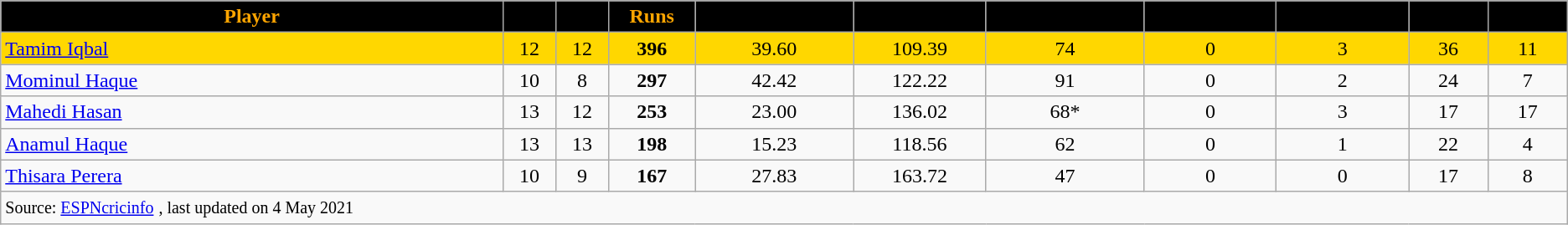<table class="wikitable sortable" style="text-align: center;">
<tr>
<th style="width:19%;background:  black; color:orange;">Player</th>
<th style="width:2%;background:  black; color:orange;"></th>
<th style="width:2%;background:  black; color:orange;"></th>
<th style="width:3%;background:  black; color:orange;">Runs</th>
<th style="width:6%;background:  black; color:orange;"></th>
<th style="width:5%;background:  black; color:orange;"></th>
<th style="width:6%;background:  black; color:orange;"></th>
<th style="width:5%;background:  black; color:orange;"></th>
<th style="width:5%;background:  black; color:orange;"></th>
<th style="width:3%;background:  black; color:orange;"></th>
<th style="width:3%;background:  black; color:orange;"></th>
</tr>
<tr style="background:gold">
<td style="text-align:left"> <a href='#'>Tamim Iqbal</a></td>
<td>12</td>
<td>12</td>
<td><strong>396</strong></td>
<td>39.60</td>
<td>109.39</td>
<td>74</td>
<td>0</td>
<td>3</td>
<td>36</td>
<td>11</td>
</tr>
<tr>
<td style="text-align:left"> <a href='#'>Mominul Haque</a></td>
<td>10</td>
<td>8</td>
<td><strong>297</strong></td>
<td>42.42</td>
<td>122.22</td>
<td>91</td>
<td>0</td>
<td>2</td>
<td>24</td>
<td>7</td>
</tr>
<tr>
<td style="text-align:left"> <a href='#'>Mahedi Hasan</a></td>
<td>13</td>
<td>12</td>
<td><strong>253</strong></td>
<td>23.00</td>
<td>136.02</td>
<td>68*</td>
<td>0</td>
<td>3</td>
<td>17</td>
<td>17</td>
</tr>
<tr>
<td style="text-align:left"> <a href='#'>Anamul Haque</a></td>
<td>13</td>
<td>13</td>
<td><strong>198</strong></td>
<td>15.23</td>
<td>118.56</td>
<td>62</td>
<td>0</td>
<td>1</td>
<td>22</td>
<td>4</td>
</tr>
<tr>
<td style="text-align:left"> <a href='#'>Thisara Perera</a></td>
<td>10</td>
<td>9</td>
<td><strong>167</strong></td>
<td>27.83</td>
<td>163.72</td>
<td>47</td>
<td>0</td>
<td>0</td>
<td>17</td>
<td>8</td>
</tr>
<tr>
<td colspan="21" style="text-align:left"><small>Source: <a href='#'>ESPNcricinfo</a></small> <small>, last updated on 4 May 2021</small></td>
</tr>
</table>
